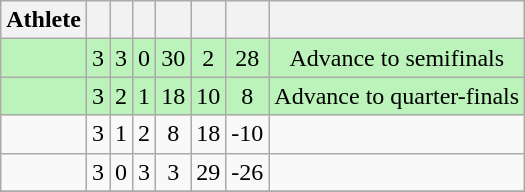<table class=wikitable style="text-align:center">
<tr>
<th>Athlete</th>
<th></th>
<th></th>
<th></th>
<th></th>
<th></th>
<th></th>
<th></th>
</tr>
<tr bgcolor=bbf3bb>
<td style="text-align:left"></td>
<td>3</td>
<td>3</td>
<td>0</td>
<td>30</td>
<td>2</td>
<td>28</td>
<td>Advance to semifinals</td>
</tr>
<tr bgcolor=bbf3bb>
<td style="text-align:left"></td>
<td>3</td>
<td>2</td>
<td>1</td>
<td>18</td>
<td>10</td>
<td>8</td>
<td>Advance to quarter-finals</td>
</tr>
<tr>
<td style="text-align:left"></td>
<td>3</td>
<td>1</td>
<td>2</td>
<td>8</td>
<td>18</td>
<td>-10</td>
<td></td>
</tr>
<tr>
<td style="text-align:left"></td>
<td>3</td>
<td>0</td>
<td>3</td>
<td>3</td>
<td>29</td>
<td>-26</td>
<td></td>
</tr>
<tr>
</tr>
</table>
